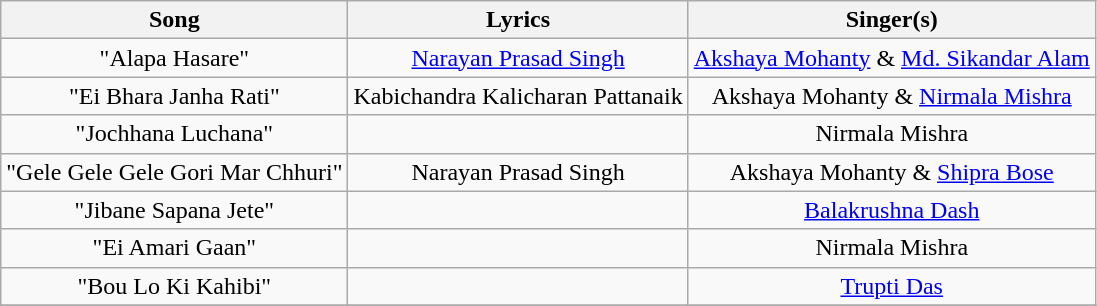<table class="wikitable sortable" style="text-align:center;">
<tr>
<th>Song</th>
<th>Lyrics</th>
<th>Singer(s)</th>
</tr>
<tr>
<td>"Alapa Hasare"</td>
<td><a href='#'>Narayan Prasad Singh</a></td>
<td><a href='#'>Akshaya Mohanty</a> & <a href='#'>Md. Sikandar Alam</a></td>
</tr>
<tr>
<td>"Ei Bhara Janha Rati"</td>
<td>Kabichandra Kalicharan Pattanaik</td>
<td>Akshaya Mohanty & <a href='#'>Nirmala Mishra</a></td>
</tr>
<tr>
<td>"Jochhana Luchana"</td>
<td></td>
<td>Nirmala Mishra</td>
</tr>
<tr>
<td>"Gele Gele Gele Gori Mar Chhuri"</td>
<td>Narayan Prasad Singh</td>
<td>Akshaya Mohanty & <a href='#'>Shipra Bose</a></td>
</tr>
<tr>
<td>"Jibane Sapana Jete"</td>
<td></td>
<td><a href='#'>Balakrushna Dash</a></td>
</tr>
<tr>
<td>"Ei Amari Gaan"</td>
<td></td>
<td>Nirmala Mishra</td>
</tr>
<tr>
<td>"Bou Lo Ki Kahibi"</td>
<td></td>
<td><a href='#'>Trupti Das</a></td>
</tr>
<tr>
</tr>
</table>
